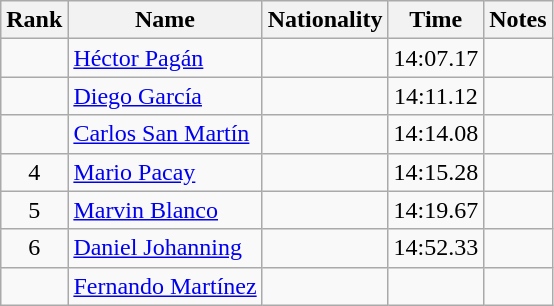<table class="wikitable sortable" style="text-align:center">
<tr>
<th>Rank</th>
<th>Name</th>
<th>Nationality</th>
<th>Time</th>
<th>Notes</th>
</tr>
<tr>
<td></td>
<td align=left><a href='#'>Héctor Pagán</a></td>
<td align=left></td>
<td>14:07.17</td>
<td></td>
</tr>
<tr>
<td></td>
<td align=left><a href='#'>Diego García</a></td>
<td align=left></td>
<td>14:11.12</td>
<td></td>
</tr>
<tr>
<td></td>
<td align=left><a href='#'>Carlos San Martín</a></td>
<td align=left></td>
<td>14:14.08</td>
<td></td>
</tr>
<tr>
<td>4</td>
<td align=left><a href='#'>Mario Pacay</a></td>
<td align=left></td>
<td>14:15.28</td>
<td></td>
</tr>
<tr>
<td>5</td>
<td align=left><a href='#'>Marvin Blanco</a></td>
<td align=left></td>
<td>14:19.67</td>
<td></td>
</tr>
<tr>
<td>6</td>
<td align=left><a href='#'>Daniel Johanning</a></td>
<td align=left></td>
<td>14:52.33</td>
<td></td>
</tr>
<tr>
<td></td>
<td align=left><a href='#'>Fernando Martínez</a></td>
<td align=left></td>
<td></td>
<td></td>
</tr>
</table>
